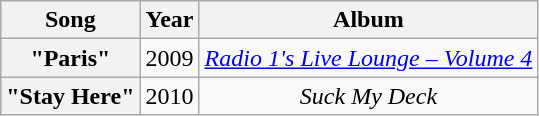<table class="wikitable plainrowheaders" style="text-align:center;">
<tr>
<th scope="col">Song</th>
<th scope="col">Year</th>
<th scope="col">Album</th>
</tr>
<tr>
<th scope="row">"Paris"</th>
<td>2009</td>
<td><em><a href='#'>Radio 1's Live Lounge – Volume 4</a></em></td>
</tr>
<tr>
<th scope="row">"Stay Here"<br></th>
<td>2010</td>
<td><em>Suck My Deck</em></td>
</tr>
</table>
